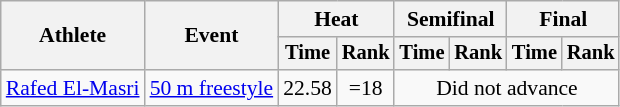<table class=wikitable style="font-size:90%">
<tr>
<th rowspan="2">Athlete</th>
<th rowspan="2">Event</th>
<th colspan="2">Heat</th>
<th colspan="2">Semifinal</th>
<th colspan="2">Final</th>
</tr>
<tr style="font-size:95%">
<th>Time</th>
<th>Rank</th>
<th>Time</th>
<th>Rank</th>
<th>Time</th>
<th>Rank</th>
</tr>
<tr align=center>
<td align=left><a href='#'>Rafed El-Masri</a></td>
<td align=left><a href='#'>50 m freestyle</a></td>
<td>22.58</td>
<td>=18</td>
<td colspan=4>Did not advance</td>
</tr>
</table>
